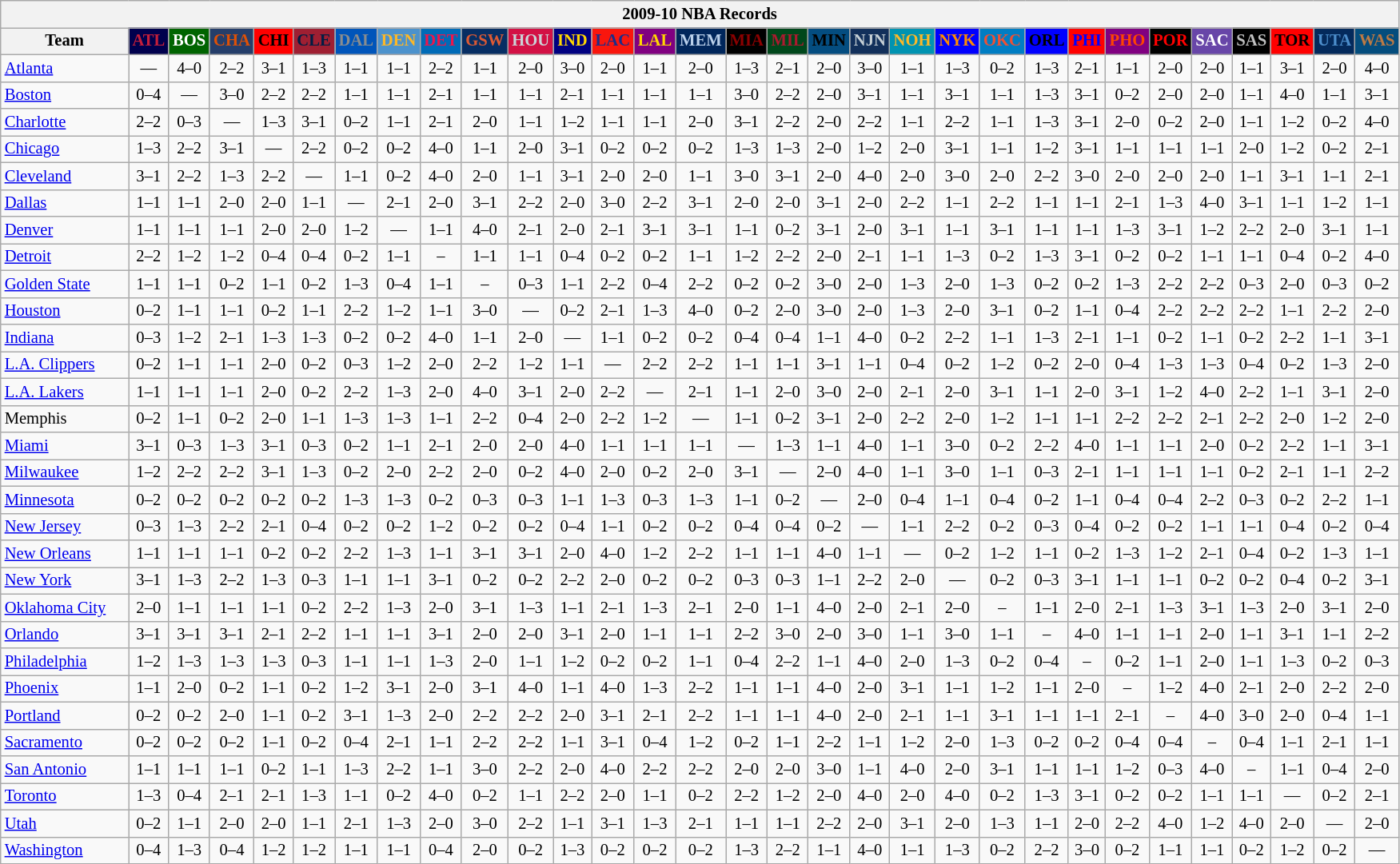<table class="wikitable mw-collapsible mw-collapsed" style="font-size:86%; text-align:center;">
<tr>
<th colspan=31>2009-10 NBA Records</th>
</tr>
<tr>
<th width=100>Team</th>
<th style="background:#00004d;color:#C41E3a;width=35">ATL</th>
<th style="background:#006400;color:#FFFFFF;width=35">BOS</th>
<th style="background:#253E6A;color:#DF5106;width=35">CHA</th>
<th style="background:#FF0000;color:#000000;width=35">CHI</th>
<th style="background:#9F1F32;color:#001D43;width=35">CLE</th>
<th style="background:#0055BA;color:#898D8F;width=35">DAL</th>
<th style="background:#4C92CC;color:#FDB827;width=35">DEN</th>
<th style="background:#006BB7;color:#ED164B;width=35">DET</th>
<th style="background:#072E63;color:#DC5A34;width=35">GSW</th>
<th style="background:#D31145;color:#CBD4D8;width=35">HOU</th>
<th style="background:#000080;color:#FFD700;width=35">IND</th>
<th style="background:#F9160D;color:#1A2E8B;width=35">LAC</th>
<th style="background:#800080;color:#FFD700;width=35">LAL</th>
<th style="background:#00265B;color:#BAD1EB;width=35">MEM</th>
<th style="background:#000000;color:#8B0000;width=35">MIA</th>
<th style="background:#00471B;color:#AC1A2F;width=35">MIL</th>
<th style="background:#044D80;color:#000000;width=35">MIN</th>
<th style="background:#12305B;color:#C4CED4;width=35">NJN</th>
<th style="background:#0093B1;color:#FDB827;width=35">NOH</th>
<th style="background:#0000FF;color:#FF8C00;width=35">NYK</th>
<th style="background:#007DC3;color:#F05033;width=35">OKC</th>
<th style="background:#0000FF;color:#000000;width=35">ORL</th>
<th style="background:#FF0000;color:#0000FF;width=35">PHI</th>
<th style="background:#800080;color:#FF4500;width=35">PHO</th>
<th style="background:#000000;color:#FF0000;width=35">POR</th>
<th style="background:#6846A8;color:#FFFFFF;width=35">SAC</th>
<th style="background:#000000;color:#C0C0C0;width=35">SAS</th>
<th style="background:#FF0000;color:#000000;width=35">TOR</th>
<th style="background:#042A5C;color:#4C8ECC;width=35">UTA</th>
<th style="background:#044D7D;color:#BC7A44;width=35">WAS</th>
</tr>
<tr>
<td style="text-align:left;"><a href='#'>Atlanta</a></td>
<td>—</td>
<td>4–0</td>
<td>2–2</td>
<td>3–1</td>
<td>1–3</td>
<td>1–1</td>
<td>1–1</td>
<td>2–2</td>
<td>1–1</td>
<td>2–0</td>
<td>3–0</td>
<td>2–0</td>
<td>1–1</td>
<td>2–0</td>
<td>1–3</td>
<td>2–1</td>
<td>2–0</td>
<td>3–0</td>
<td>1–1</td>
<td>1–3</td>
<td>0–2</td>
<td>1–3</td>
<td>2–1</td>
<td>1–1</td>
<td>2–0</td>
<td>2–0</td>
<td>1–1</td>
<td>3–1</td>
<td>2–0</td>
<td>4–0</td>
</tr>
<tr>
<td style="text-align:left;"><a href='#'>Boston</a></td>
<td>0–4</td>
<td>—</td>
<td>3–0</td>
<td>2–2</td>
<td>2–2</td>
<td>1–1</td>
<td>1–1</td>
<td>2–1</td>
<td>1–1</td>
<td>1–1</td>
<td>2–1</td>
<td>1–1</td>
<td>1–1</td>
<td>1–1</td>
<td>3–0</td>
<td>2–2</td>
<td>2–0</td>
<td>3–1</td>
<td>1–1</td>
<td>3–1</td>
<td>1–1</td>
<td>1–3</td>
<td>3–1</td>
<td>0–2</td>
<td>2–0</td>
<td>2–0</td>
<td>1–1</td>
<td>4–0</td>
<td>1–1</td>
<td>3–1</td>
</tr>
<tr>
<td style="text-align:left;"><a href='#'>Charlotte</a></td>
<td>2–2</td>
<td>0–3</td>
<td>—</td>
<td>1–3</td>
<td>3–1</td>
<td>0–2</td>
<td>1–1</td>
<td>2–1</td>
<td>2–0</td>
<td>1–1</td>
<td>1–2</td>
<td>1–1</td>
<td>1–1</td>
<td>2–0</td>
<td>3–1</td>
<td>2–2</td>
<td>2–0</td>
<td>2–2</td>
<td>1–1</td>
<td>2–2</td>
<td>1–1</td>
<td>1–3</td>
<td>3–1</td>
<td>2–0</td>
<td>0–2</td>
<td>2–0</td>
<td>1–1</td>
<td>1–2</td>
<td>0–2</td>
<td>4–0</td>
</tr>
<tr>
<td style="text-align:left;"><a href='#'>Chicago</a></td>
<td>1–3</td>
<td>2–2</td>
<td>3–1</td>
<td>—</td>
<td>2–2</td>
<td>0–2</td>
<td>0–2</td>
<td>4–0</td>
<td>1–1</td>
<td>2–0</td>
<td>3–1</td>
<td>0–2</td>
<td>0–2</td>
<td>0–2</td>
<td>1–3</td>
<td>1–3</td>
<td>2–0</td>
<td>1–2</td>
<td>2–0</td>
<td>3–1</td>
<td>1–1</td>
<td>1–2</td>
<td>3–1</td>
<td>1–1</td>
<td>1–1</td>
<td>1–1</td>
<td>2–0</td>
<td>1–2</td>
<td>0–2</td>
<td>2–1</td>
</tr>
<tr>
<td style="text-align:left;"><a href='#'>Cleveland</a></td>
<td>3–1</td>
<td>2–2</td>
<td>1–3</td>
<td>2–2</td>
<td>—</td>
<td>1–1</td>
<td>0–2</td>
<td>4–0</td>
<td>2–0</td>
<td>1–1</td>
<td>3–1</td>
<td>2–0</td>
<td>2–0</td>
<td>1–1</td>
<td>3–0</td>
<td>3–1</td>
<td>2–0</td>
<td>4–0</td>
<td>2–0</td>
<td>3–0</td>
<td>2–0</td>
<td>2–2</td>
<td>3–0</td>
<td>2–0</td>
<td>2–0</td>
<td>2–0</td>
<td>1–1</td>
<td>3–1</td>
<td>1–1</td>
<td>2–1</td>
</tr>
<tr>
<td style="text-align:left;"><a href='#'>Dallas</a></td>
<td>1–1</td>
<td>1–1</td>
<td>2–0</td>
<td>2–0</td>
<td>1–1</td>
<td>—</td>
<td>2–1</td>
<td>2–0</td>
<td>3–1</td>
<td>2–2</td>
<td>2–0</td>
<td>3–0</td>
<td>2–2</td>
<td>3–1</td>
<td>2–0</td>
<td>2–0</td>
<td>3–1</td>
<td>2–0</td>
<td>2–2</td>
<td>1–1</td>
<td>2–2</td>
<td>1–1</td>
<td>1–1</td>
<td>2–1</td>
<td>1–3</td>
<td>4–0</td>
<td>3–1</td>
<td>1–1</td>
<td>1–2</td>
<td>1–1</td>
</tr>
<tr>
<td style="text-align:left;"><a href='#'>Denver</a></td>
<td>1–1</td>
<td>1–1</td>
<td>1–1</td>
<td>2–0</td>
<td>2–0</td>
<td>1–2</td>
<td>—</td>
<td>1–1</td>
<td>4–0</td>
<td>2–1</td>
<td>2–0</td>
<td>2–1</td>
<td>3–1</td>
<td>3–1</td>
<td>1–1</td>
<td>0–2</td>
<td>3–1</td>
<td>2–0</td>
<td>3–1</td>
<td>1–1</td>
<td>3–1</td>
<td>1–1</td>
<td>1–1</td>
<td>1–3</td>
<td>3–1</td>
<td>1–2</td>
<td>2–2</td>
<td>2–0</td>
<td>3–1</td>
<td>1–1</td>
</tr>
<tr>
<td style="text-align:left;"><a href='#'>Detroit</a></td>
<td>2–2</td>
<td>1–2</td>
<td>1–2</td>
<td>0–4</td>
<td>0–4</td>
<td>0–2</td>
<td>1–1</td>
<td>–</td>
<td>1–1</td>
<td>1–1</td>
<td>0–4</td>
<td>0–2</td>
<td>0–2</td>
<td>1–1</td>
<td>1–2</td>
<td>2–2</td>
<td>2–0</td>
<td>2–1</td>
<td>1–1</td>
<td>1–3</td>
<td>0–2</td>
<td>1–3</td>
<td>3–1</td>
<td>0–2</td>
<td>0–2</td>
<td>1–1</td>
<td>1–1</td>
<td>0–4</td>
<td>0–2</td>
<td>4–0</td>
</tr>
<tr>
<td style="text-align:left;"><a href='#'>Golden State</a></td>
<td>1–1</td>
<td>1–1</td>
<td>0–2</td>
<td>1–1</td>
<td>0–2</td>
<td>1–3</td>
<td>0–4</td>
<td>1–1</td>
<td>–</td>
<td>0–3</td>
<td>1–1</td>
<td>2–2</td>
<td>0–4</td>
<td>2–2</td>
<td>0–2</td>
<td>0–2</td>
<td>3–0</td>
<td>2–0</td>
<td>1–3</td>
<td>2–0</td>
<td>1–3</td>
<td>0–2</td>
<td>0–2</td>
<td>1–3</td>
<td>2–2</td>
<td>2–2</td>
<td>0–3</td>
<td>2–0</td>
<td>0–3</td>
<td>0–2</td>
</tr>
<tr>
<td style="text-align:left;"><a href='#'>Houston</a></td>
<td>0–2</td>
<td>1–1</td>
<td>1–1</td>
<td>0–2</td>
<td>1–1</td>
<td>2–2</td>
<td>1–2</td>
<td>1–1</td>
<td>3–0</td>
<td>—</td>
<td>0–2</td>
<td>2–1</td>
<td>1–3</td>
<td>4–0</td>
<td>0–2</td>
<td>2–0</td>
<td>3–0</td>
<td>2–0</td>
<td>1–3</td>
<td>2–0</td>
<td>3–1</td>
<td>0–2</td>
<td>1–1</td>
<td>0–4</td>
<td>2–2</td>
<td>2–2</td>
<td>2–2</td>
<td>1–1</td>
<td>2–2</td>
<td>2–0</td>
</tr>
<tr>
<td style="text-align:left;"><a href='#'>Indiana</a></td>
<td>0–3</td>
<td>1–2</td>
<td>2–1</td>
<td>1–3</td>
<td>1–3</td>
<td>0–2</td>
<td>0–2</td>
<td>4–0</td>
<td>1–1</td>
<td>2–0</td>
<td>—</td>
<td>1–1</td>
<td>0–2</td>
<td>0–2</td>
<td>0–4</td>
<td>0–4</td>
<td>1–1</td>
<td>4–0</td>
<td>0–2</td>
<td>2–2</td>
<td>1–1</td>
<td>1–3</td>
<td>2–1</td>
<td>1–1</td>
<td>0–2</td>
<td>1–1</td>
<td>0–2</td>
<td>2–2</td>
<td>1–1</td>
<td>3–1</td>
</tr>
<tr>
<td style="text-align:left;"><a href='#'>L.A. Clippers</a></td>
<td>0–2</td>
<td>1–1</td>
<td>1–1</td>
<td>2–0</td>
<td>0–2</td>
<td>0–3</td>
<td>1–2</td>
<td>2–0</td>
<td>2–2</td>
<td>1–2</td>
<td>1–1</td>
<td>—</td>
<td>2–2</td>
<td>2–2</td>
<td>1–1</td>
<td>1–1</td>
<td>3–1</td>
<td>1–1</td>
<td>0–4</td>
<td>0–2</td>
<td>1–2</td>
<td>0–2</td>
<td>2–0</td>
<td>0–4</td>
<td>1–3</td>
<td>1–3</td>
<td>0–4</td>
<td>0–2</td>
<td>1–3</td>
<td>2–0</td>
</tr>
<tr>
<td style="text-align:left;"><a href='#'>L.A. Lakers</a></td>
<td>1–1</td>
<td>1–1</td>
<td>1–1</td>
<td>2–0</td>
<td>0–2</td>
<td>2–2</td>
<td>1–3</td>
<td>2–0</td>
<td>4–0</td>
<td>3–1</td>
<td>2–0</td>
<td>2–2</td>
<td>—</td>
<td>2–1</td>
<td>1–1</td>
<td>2–0</td>
<td>3–0</td>
<td>2–0</td>
<td>2–1</td>
<td>2–0</td>
<td>3–1</td>
<td>1–1</td>
<td>2–0</td>
<td>3–1</td>
<td>1–2</td>
<td>4–0</td>
<td>2–2</td>
<td>1–1</td>
<td>3–1</td>
<td>2–0</td>
</tr>
<tr>
<td style="text-align:left;">Memphis</td>
<td>0–2</td>
<td>1–1</td>
<td>0–2</td>
<td>2–0</td>
<td>1–1</td>
<td>1–3</td>
<td>1–3</td>
<td>1–1</td>
<td>2–2</td>
<td>0–4</td>
<td>2–0</td>
<td>2–2</td>
<td>1–2</td>
<td>—</td>
<td>1–1</td>
<td>0–2</td>
<td>3–1</td>
<td>2–0</td>
<td>2–2</td>
<td>2–0</td>
<td>1–2</td>
<td>1–1</td>
<td>1–1</td>
<td>2–2</td>
<td>2–2</td>
<td>2–1</td>
<td>2–2</td>
<td>2–0</td>
<td>1–2</td>
<td>2–0</td>
</tr>
<tr>
<td style="text-align:left;"><a href='#'>Miami</a></td>
<td>3–1</td>
<td>0–3</td>
<td>1–3</td>
<td>3–1</td>
<td>0–3</td>
<td>0–2</td>
<td>1–1</td>
<td>2–1</td>
<td>2–0</td>
<td>2–0</td>
<td>4–0</td>
<td>1–1</td>
<td>1–1</td>
<td>1–1</td>
<td>—</td>
<td>1–3</td>
<td>1–1</td>
<td>4–0</td>
<td>1–1</td>
<td>3–0</td>
<td>0–2</td>
<td>2–2</td>
<td>4–0</td>
<td>1–1</td>
<td>1–1</td>
<td>2–0</td>
<td>0–2</td>
<td>2–2</td>
<td>1–1</td>
<td>3–1</td>
</tr>
<tr>
<td style="text-align:left;"><a href='#'>Milwaukee</a></td>
<td>1–2</td>
<td>2–2</td>
<td>2–2</td>
<td>3–1</td>
<td>1–3</td>
<td>0–2</td>
<td>2–0</td>
<td>2–2</td>
<td>2–0</td>
<td>0–2</td>
<td>4–0</td>
<td>2–0</td>
<td>0–2</td>
<td>2–0</td>
<td>3–1</td>
<td>—</td>
<td>2–0</td>
<td>4–0</td>
<td>1–1</td>
<td>3–0</td>
<td>1–1</td>
<td>0–3</td>
<td>2–1</td>
<td>1–1</td>
<td>1–1</td>
<td>1–1</td>
<td>0–2</td>
<td>2–1</td>
<td>1–1</td>
<td>2–2</td>
</tr>
<tr>
<td style="text-align:left;"><a href='#'>Minnesota</a></td>
<td>0–2</td>
<td>0–2</td>
<td>0–2</td>
<td>0–2</td>
<td>0–2</td>
<td>1–3</td>
<td>1–3</td>
<td>0–2</td>
<td>0–3</td>
<td>0–3</td>
<td>1–1</td>
<td>1–3</td>
<td>0–3</td>
<td>1–3</td>
<td>1–1</td>
<td>0–2</td>
<td>—</td>
<td>2–0</td>
<td>0–4</td>
<td>1–1</td>
<td>0–4</td>
<td>0–2</td>
<td>1–1</td>
<td>0–4</td>
<td>0–4</td>
<td>2–2</td>
<td>0–3</td>
<td>0–2</td>
<td>2–2</td>
<td>1–1</td>
</tr>
<tr>
<td style="text-align:left;"><a href='#'>New Jersey</a></td>
<td>0–3</td>
<td>1–3</td>
<td>2–2</td>
<td>2–1</td>
<td>0–4</td>
<td>0–2</td>
<td>0–2</td>
<td>1–2</td>
<td>0–2</td>
<td>0–2</td>
<td>0–4</td>
<td>1–1</td>
<td>0–2</td>
<td>0–2</td>
<td>0–4</td>
<td>0–4</td>
<td>0–2</td>
<td>—</td>
<td>1–1</td>
<td>2–2</td>
<td>0–2</td>
<td>0–3</td>
<td>0–4</td>
<td>0–2</td>
<td>0–2</td>
<td>1–1</td>
<td>1–1</td>
<td>0–4</td>
<td>0–2</td>
<td>0–4</td>
</tr>
<tr>
<td style="text-align:left;"><a href='#'>New Orleans</a></td>
<td>1–1</td>
<td>1–1</td>
<td>1–1</td>
<td>0–2</td>
<td>0–2</td>
<td>2–2</td>
<td>1–3</td>
<td>1–1</td>
<td>3–1</td>
<td>3–1</td>
<td>2–0</td>
<td>4–0</td>
<td>1–2</td>
<td>2–2</td>
<td>1–1</td>
<td>1–1</td>
<td>4–0</td>
<td>1–1</td>
<td>—</td>
<td>0–2</td>
<td>1–2</td>
<td>1–1</td>
<td>0–2</td>
<td>1–3</td>
<td>1–2</td>
<td>2–1</td>
<td>0–4</td>
<td>0–2</td>
<td>1–3</td>
<td>1–1</td>
</tr>
<tr>
<td style="text-align:left;"><a href='#'>New York</a></td>
<td>3–1</td>
<td>1–3</td>
<td>2–2</td>
<td>1–3</td>
<td>0–3</td>
<td>1–1</td>
<td>1–1</td>
<td>3–1</td>
<td>0–2</td>
<td>0–2</td>
<td>2–2</td>
<td>2–0</td>
<td>0–2</td>
<td>0–2</td>
<td>0–3</td>
<td>0–3</td>
<td>1–1</td>
<td>2–2</td>
<td>2–0</td>
<td>—</td>
<td>0–2</td>
<td>0–3</td>
<td>3–1</td>
<td>1–1</td>
<td>1–1</td>
<td>0–2</td>
<td>0–2</td>
<td>0–4</td>
<td>0–2</td>
<td>3–1</td>
</tr>
<tr>
<td style="text-align:left;"><a href='#'>Oklahoma City</a></td>
<td>2–0</td>
<td>1–1</td>
<td>1–1</td>
<td>1–1</td>
<td>0–2</td>
<td>2–2</td>
<td>1–3</td>
<td>2–0</td>
<td>3–1</td>
<td>1–3</td>
<td>1–1</td>
<td>2–1</td>
<td>1–3</td>
<td>2–1</td>
<td>2–0</td>
<td>1–1</td>
<td>4–0</td>
<td>2–0</td>
<td>2–1</td>
<td>2–0</td>
<td>–</td>
<td>1–1</td>
<td>2–0</td>
<td>2–1</td>
<td>1–3</td>
<td>3–1</td>
<td>1–3</td>
<td>2–0</td>
<td>3–1</td>
<td>2–0</td>
</tr>
<tr>
<td style="text-align:left;"><a href='#'>Orlando</a></td>
<td>3–1</td>
<td>3–1</td>
<td>3–1</td>
<td>2–1</td>
<td>2–2</td>
<td>1–1</td>
<td>1–1</td>
<td>3–1</td>
<td>2–0</td>
<td>2–0</td>
<td>3–1</td>
<td>2–0</td>
<td>1–1</td>
<td>1–1</td>
<td>2–2</td>
<td>3–0</td>
<td>2–0</td>
<td>3–0</td>
<td>1–1</td>
<td>3–0</td>
<td>1–1</td>
<td>–</td>
<td>4–0</td>
<td>1–1</td>
<td>1–1</td>
<td>2–0</td>
<td>1–1</td>
<td>3–1</td>
<td>1–1</td>
<td>2–2</td>
</tr>
<tr>
<td style="text-align:left;"><a href='#'>Philadelphia</a></td>
<td>1–2</td>
<td>1–3</td>
<td>1–3</td>
<td>1–3</td>
<td>0–3</td>
<td>1–1</td>
<td>1–1</td>
<td>1–3</td>
<td>2–0</td>
<td>1–1</td>
<td>1–2</td>
<td>0–2</td>
<td>0–2</td>
<td>1–1</td>
<td>0–4</td>
<td>2–2</td>
<td>1–1</td>
<td>4–0</td>
<td>2–0</td>
<td>1–3</td>
<td>0–2</td>
<td>0–4</td>
<td>–</td>
<td>0–2</td>
<td>1–1</td>
<td>2–0</td>
<td>1–1</td>
<td>1–3</td>
<td>0–2</td>
<td>0–3</td>
</tr>
<tr>
<td style="text-align:left;"><a href='#'>Phoenix</a></td>
<td>1–1</td>
<td>2–0</td>
<td>0–2</td>
<td>1–1</td>
<td>0–2</td>
<td>1–2</td>
<td>3–1</td>
<td>2–0</td>
<td>3–1</td>
<td>4–0</td>
<td>1–1</td>
<td>4–0</td>
<td>1–3</td>
<td>2–2</td>
<td>1–1</td>
<td>1–1</td>
<td>4–0</td>
<td>2–0</td>
<td>3–1</td>
<td>1–1</td>
<td>1–2</td>
<td>1–1</td>
<td>2–0</td>
<td>–</td>
<td>1–2</td>
<td>4–0</td>
<td>2–1</td>
<td>2–0</td>
<td>2–2</td>
<td>2–0</td>
</tr>
<tr>
<td style="text-align:left;"><a href='#'>Portland</a></td>
<td>0–2</td>
<td>0–2</td>
<td>2–0</td>
<td>1–1</td>
<td>0–2</td>
<td>3–1</td>
<td>1–3</td>
<td>2–0</td>
<td>2–2</td>
<td>2–2</td>
<td>2–0</td>
<td>3–1</td>
<td>2–1</td>
<td>2–2</td>
<td>1–1</td>
<td>1–1</td>
<td>4–0</td>
<td>2–0</td>
<td>2–1</td>
<td>1–1</td>
<td>3–1</td>
<td>1–1</td>
<td>1–1</td>
<td>2–1</td>
<td>–</td>
<td>4–0</td>
<td>3–0</td>
<td>2–0</td>
<td>0–4</td>
<td>1–1</td>
</tr>
<tr>
<td style="text-align:left;"><a href='#'>Sacramento</a></td>
<td>0–2</td>
<td>0–2</td>
<td>0–2</td>
<td>1–1</td>
<td>0–2</td>
<td>0–4</td>
<td>2–1</td>
<td>1–1</td>
<td>2–2</td>
<td>2–2</td>
<td>1–1</td>
<td>3–1</td>
<td>0–4</td>
<td>1–2</td>
<td>0–2</td>
<td>1–1</td>
<td>2–2</td>
<td>1–1</td>
<td>1–2</td>
<td>2–0</td>
<td>1–3</td>
<td>0–2</td>
<td>0–2</td>
<td>0–4</td>
<td>0–4</td>
<td>–</td>
<td>0–4</td>
<td>1–1</td>
<td>2–1</td>
<td>1–1</td>
</tr>
<tr>
<td style="text-align:left;"><a href='#'>San Antonio</a></td>
<td>1–1</td>
<td>1–1</td>
<td>1–1</td>
<td>0–2</td>
<td>1–1</td>
<td>1–3</td>
<td>2–2</td>
<td>1–1</td>
<td>3–0</td>
<td>2–2</td>
<td>2–0</td>
<td>4–0</td>
<td>2–2</td>
<td>2–2</td>
<td>2–0</td>
<td>2–0</td>
<td>3–0</td>
<td>1–1</td>
<td>4–0</td>
<td>2–0</td>
<td>3–1</td>
<td>1–1</td>
<td>1–1</td>
<td>1–2</td>
<td>0–3</td>
<td>4–0</td>
<td>–</td>
<td>1–1</td>
<td>0–4</td>
<td>2–0</td>
</tr>
<tr>
<td style="text-align:left;"><a href='#'>Toronto</a></td>
<td>1–3</td>
<td>0–4</td>
<td>2–1</td>
<td>2–1</td>
<td>1–3</td>
<td>1–1</td>
<td>0–2</td>
<td>4–0</td>
<td>0–2</td>
<td>1–1</td>
<td>2–2</td>
<td>2–0</td>
<td>1–1</td>
<td>0–2</td>
<td>2–2</td>
<td>1–2</td>
<td>2–0</td>
<td>4–0</td>
<td>2–0</td>
<td>4–0</td>
<td>0–2</td>
<td>1–3</td>
<td>3–1</td>
<td>0–2</td>
<td>0–2</td>
<td>1–1</td>
<td>1–1</td>
<td>—</td>
<td>0–2</td>
<td>2–1</td>
</tr>
<tr>
<td style="text-align:left;"><a href='#'>Utah</a></td>
<td>0–2</td>
<td>1–1</td>
<td>2–0</td>
<td>2–0</td>
<td>1–1</td>
<td>2–1</td>
<td>1–3</td>
<td>2–0</td>
<td>3–0</td>
<td>2–2</td>
<td>1–1</td>
<td>3–1</td>
<td>1–3</td>
<td>2–1</td>
<td>1–1</td>
<td>1–1</td>
<td>2–2</td>
<td>2–0</td>
<td>3–1</td>
<td>2–0</td>
<td>1–3</td>
<td>1–1</td>
<td>2–0</td>
<td>2–2</td>
<td>4–0</td>
<td>1–2</td>
<td>4–0</td>
<td>2–0</td>
<td>—</td>
<td>2–0</td>
</tr>
<tr>
<td style="text-align:left;"><a href='#'>Washington</a></td>
<td>0–4</td>
<td>1–3</td>
<td>0–4</td>
<td>1–2</td>
<td>1–2</td>
<td>1–1</td>
<td>1–1</td>
<td>0–4</td>
<td>2–0</td>
<td>0–2</td>
<td>1–3</td>
<td>0–2</td>
<td>0–2</td>
<td>0–2</td>
<td>1–3</td>
<td>2–2</td>
<td>1–1</td>
<td>4–0</td>
<td>1–1</td>
<td>1–3</td>
<td>0–2</td>
<td>2–2</td>
<td>3–0</td>
<td>0–2</td>
<td>1–1</td>
<td>1–1</td>
<td>0–2</td>
<td>1–2</td>
<td>0–2</td>
<td>—</td>
</tr>
</table>
